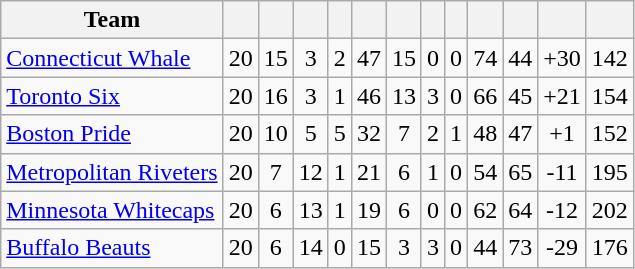<table class="wikitable sortable" style="text-align:center">
<tr>
<th class="unsortable">Team</th>
<th></th>
<th></th>
<th></th>
<th></th>
<th></th>
<th></th>
<th></th>
<th></th>
<th></th>
<th></th>
<th></th>
<th></th>
</tr>
<tr>
<td align=left><a href='#'>Connecticut Whale</a></td>
<td>20</td>
<td>15</td>
<td>3</td>
<td>2</td>
<td>47</td>
<td>15</td>
<td>0</td>
<td>0</td>
<td>74</td>
<td>44</td>
<td>+30</td>
<td>142</td>
</tr>
<tr>
<td align=left><a href='#'>Toronto Six</a></td>
<td>20</td>
<td>16</td>
<td>3</td>
<td>1</td>
<td>46</td>
<td>13</td>
<td>3</td>
<td>0</td>
<td>66</td>
<td>45</td>
<td>+21</td>
<td>154</td>
</tr>
<tr>
<td align=left><a href='#'>Boston Pride</a></td>
<td>20</td>
<td>10</td>
<td>5</td>
<td>5</td>
<td>32</td>
<td>7</td>
<td>2</td>
<td>1</td>
<td>48</td>
<td>47</td>
<td>+1</td>
<td>152</td>
</tr>
<tr>
<td align=left><a href='#'>Metropolitan Riveters</a></td>
<td>20</td>
<td>7</td>
<td>12</td>
<td>1</td>
<td>21</td>
<td>6</td>
<td>1</td>
<td>0</td>
<td>54</td>
<td>65</td>
<td>-11</td>
<td>195</td>
</tr>
<tr>
<td align=left><a href='#'>Minnesota Whitecaps</a></td>
<td>20</td>
<td>6</td>
<td>13</td>
<td>1</td>
<td>19</td>
<td>6</td>
<td>0</td>
<td>0</td>
<td>62</td>
<td>64</td>
<td>-12</td>
<td>202</td>
</tr>
<tr>
<td align=left><a href='#'>Buffalo Beauts</a></td>
<td>20</td>
<td>6</td>
<td>14</td>
<td>0</td>
<td>15</td>
<td>3</td>
<td>3</td>
<td>0</td>
<td>44</td>
<td>73</td>
<td>-29</td>
<td>176</td>
</tr>
</table>
